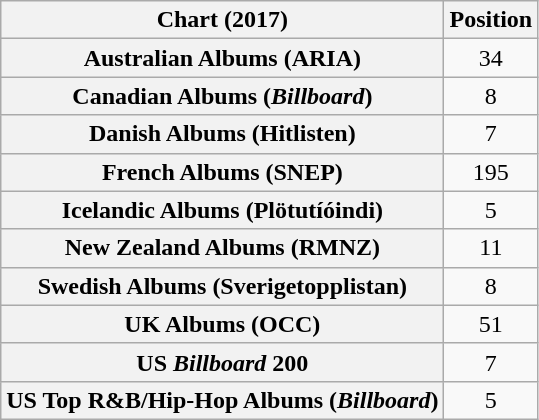<table class="wikitable sortable plainrowheaders" style="text-align:center">
<tr>
<th scope="col">Chart (2017)</th>
<th scope="col">Position</th>
</tr>
<tr>
<th scope="row">Australian Albums (ARIA)</th>
<td>34</td>
</tr>
<tr>
<th scope="row">Canadian Albums (<em>Billboard</em>)</th>
<td>8</td>
</tr>
<tr>
<th scope="row">Danish Albums (Hitlisten)</th>
<td>7</td>
</tr>
<tr>
<th scope="row">French Albums (SNEP)</th>
<td>195</td>
</tr>
<tr>
<th scope="row">Icelandic Albums (Plötutíóindi)</th>
<td>5</td>
</tr>
<tr>
<th scope="row">New Zealand Albums (RMNZ)</th>
<td>11</td>
</tr>
<tr>
<th scope="row">Swedish Albums (Sverigetopplistan)</th>
<td>8</td>
</tr>
<tr>
<th scope="row">UK Albums (OCC)</th>
<td>51</td>
</tr>
<tr>
<th scope="row">US <em>Billboard</em> 200</th>
<td>7</td>
</tr>
<tr>
<th scope="row">US Top R&B/Hip-Hop Albums (<em>Billboard</em>)</th>
<td>5</td>
</tr>
</table>
